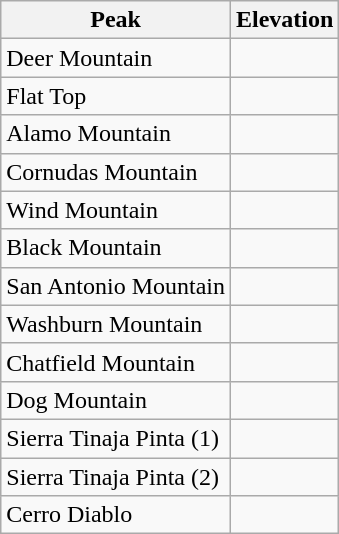<table class="wikitable sortable mw-collapsible">
<tr>
<th>Peak</th>
<th>Elevation</th>
</tr>
<tr>
<td>Deer Mountain</td>
<td></td>
</tr>
<tr>
<td>Flat Top</td>
<td></td>
</tr>
<tr>
<td>Alamo Mountain</td>
<td></td>
</tr>
<tr>
<td>Cornudas Mountain</td>
<td></td>
</tr>
<tr>
<td>Wind Mountain</td>
<td></td>
</tr>
<tr>
<td>Black Mountain</td>
<td></td>
</tr>
<tr>
<td>San Antonio Mountain</td>
<td></td>
</tr>
<tr>
<td>Washburn Mountain</td>
<td></td>
</tr>
<tr>
<td>Chatfield Mountain</td>
<td></td>
</tr>
<tr>
<td>Dog Mountain</td>
<td></td>
</tr>
<tr>
<td>Sierra Tinaja Pinta (1)</td>
<td></td>
</tr>
<tr>
<td>Sierra Tinaja Pinta (2)</td>
<td></td>
</tr>
<tr>
<td>Cerro Diablo</td>
<td></td>
</tr>
</table>
